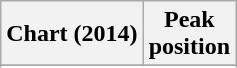<table class="wikitable sortable plainrowheaders">
<tr>
<th>Chart (2014)</th>
<th>Peak<br>position</th>
</tr>
<tr>
</tr>
<tr>
</tr>
<tr>
</tr>
</table>
